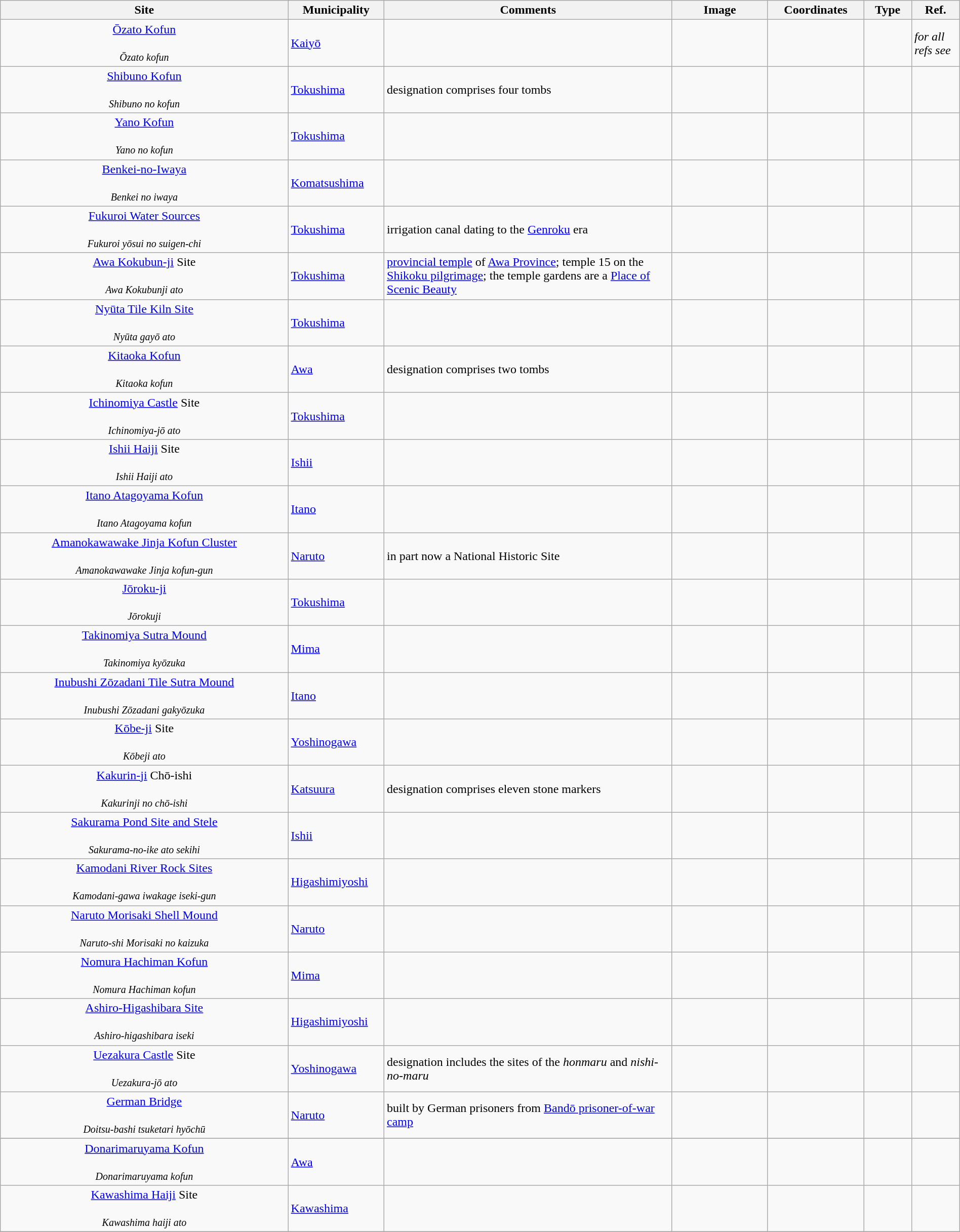<table class="wikitable sortable"  style="width:100%;">
<tr>
<th width="30%" align="left">Site</th>
<th width="10%" align="left">Municipality</th>
<th width="30%" align="left" class="unsortable">Comments</th>
<th width="10%" align="left"  class="unsortable">Image</th>
<th width="10%" align="left" class="unsortable">Coordinates</th>
<th width="5%" align="left">Type</th>
<th width="5%" align="left"  class="unsortable">Ref.</th>
</tr>
<tr>
<td align="center"><a href='#'>Ōzato Kofun</a><br><br><small><em>Ōzato kofun</em></small></td>
<td><a href='#'>Kaiyō</a></td>
<td></td>
<td></td>
<td></td>
<td></td>
<td><em>for all refs see</em> </td>
</tr>
<tr>
<td align="center"><a href='#'>Shibuno Kofun</a><br><br><small><em>Shibuno no kofun</em></small></td>
<td><a href='#'>Tokushima</a></td>
<td>designation comprises four tombs</td>
<td></td>
<td></td>
<td></td>
<td></td>
</tr>
<tr>
<td align="center"><a href='#'>Yano Kofun</a><br><br><small><em>Yano no kofun</em></small></td>
<td><a href='#'>Tokushima</a></td>
<td></td>
<td></td>
<td></td>
<td></td>
<td></td>
</tr>
<tr>
<td align="center"><a href='#'>Benkei-no-Iwaya</a><br><br><small><em>Benkei no iwaya</em></small></td>
<td><a href='#'>Komatsushima</a></td>
<td></td>
<td></td>
<td></td>
<td></td>
<td></td>
</tr>
<tr>
<td align="center"><a href='#'>Fukuroi Water Sources</a><br><br><small><em>Fukuroi yōsui no suigen-chi</em></small></td>
<td><a href='#'>Tokushima</a></td>
<td>irrigation canal dating to the <a href='#'>Genroku</a> era</td>
<td></td>
<td></td>
<td></td>
<td></td>
</tr>
<tr>
<td align="center"><a href='#'>Awa Kokubun-ji</a> Site<br><br><small><em>Awa Kokubunji ato</em></small></td>
<td><a href='#'>Tokushima</a></td>
<td><a href='#'>provincial temple</a> of <a href='#'>Awa Province</a>; temple 15 on the <a href='#'>Shikoku pilgrimage</a>; the temple gardens are a <a href='#'>Place of Scenic Beauty</a></td>
<td></td>
<td></td>
<td></td>
<td></td>
</tr>
<tr>
<td align="center"><a href='#'>Nyūta Tile Kiln Site</a><br><br><small><em>Nyūta gayō ato</em></small></td>
<td><a href='#'>Tokushima</a></td>
<td></td>
<td></td>
<td></td>
<td></td>
<td></td>
</tr>
<tr>
<td align="center"><a href='#'>Kitaoka Kofun</a><br><br><small><em>Kitaoka kofun</em></small></td>
<td><a href='#'>Awa</a></td>
<td>designation comprises two tombs</td>
<td></td>
<td></td>
<td></td>
<td></td>
</tr>
<tr>
<td align="center"><a href='#'>Ichinomiya Castle</a> Site<br><br><small><em>Ichinomiya-jō ato</em></small></td>
<td><a href='#'>Tokushima</a></td>
<td></td>
<td></td>
<td></td>
<td></td>
<td></td>
</tr>
<tr>
<td align="center"><a href='#'>Ishii Haiji</a> Site<br><br><small><em>Ishii Haiji ato</em></small></td>
<td><a href='#'>Ishii</a></td>
<td></td>
<td></td>
<td></td>
<td></td>
<td></td>
</tr>
<tr>
<td align="center"><a href='#'>Itano Atagoyama Kofun</a><br><br><small><em>Itano Atagoyama kofun</em></small></td>
<td><a href='#'>Itano</a></td>
<td></td>
<td></td>
<td></td>
<td></td>
<td></td>
</tr>
<tr>
<td align="center"><a href='#'>Amanokawawake Jinja Kofun Cluster</a><br><br><small><em>Amanokawawake Jinja kofun-gun</em></small></td>
<td><a href='#'>Naruto</a></td>
<td>in part now a National Historic Site</td>
<td></td>
<td></td>
<td></td>
<td></td>
</tr>
<tr>
<td align="center"><a href='#'>Jōroku-ji</a><br><br><small><em>Jōrokuji</em></small></td>
<td><a href='#'>Tokushima</a></td>
<td></td>
<td></td>
<td></td>
<td></td>
<td></td>
</tr>
<tr>
<td align="center"><a href='#'>Takinomiya Sutra Mound</a><br><br><small><em>Takinomiya kyōzuka</em></small></td>
<td><a href='#'>Mima</a></td>
<td></td>
<td></td>
<td></td>
<td></td>
<td></td>
</tr>
<tr>
<td align="center"><a href='#'>Inubushi Zōzadani Tile Sutra Mound</a><br><br><small><em>Inubushi Zōzadani gakyōzuka</em></small></td>
<td><a href='#'>Itano</a></td>
<td></td>
<td></td>
<td></td>
<td></td>
<td></td>
</tr>
<tr>
<td align="center"><a href='#'>Kōbe-ji</a> Site<br><br><small><em>Kōbeji ato</em></small></td>
<td><a href='#'>Yoshinogawa</a></td>
<td></td>
<td></td>
<td></td>
<td></td>
<td></td>
</tr>
<tr>
<td align="center"><a href='#'>Kakurin-ji</a> Chō-ishi<br><br><small><em>Kakurinji no chō-ishi</em></small></td>
<td><a href='#'>Katsuura</a></td>
<td>designation comprises eleven stone markers</td>
<td></td>
<td></td>
<td></td>
<td></td>
</tr>
<tr>
<td align="center"><a href='#'>Sakurama Pond Site and Stele</a><br><br><small><em>Sakurama-no-ike ato sekihi</em></small></td>
<td><a href='#'>Ishii</a></td>
<td></td>
<td></td>
<td></td>
<td></td>
<td></td>
</tr>
<tr>
<td align="center"><a href='#'>Kamodani River Rock Sites</a><br><br><small><em>Kamodani-gawa iwakage iseki-gun</em></small></td>
<td><a href='#'>Higashimiyoshi</a></td>
<td></td>
<td></td>
<td></td>
<td></td>
<td></td>
</tr>
<tr>
<td align="center"><a href='#'>Naruto Morisaki Shell Mound</a><br><br><small><em>Naruto-shi Morisaki no kaizuka</em></small></td>
<td><a href='#'>Naruto</a></td>
<td></td>
<td></td>
<td></td>
<td></td>
<td></td>
</tr>
<tr>
<td align="center"><a href='#'>Nomura Hachiman Kofun</a><br><br><small><em>Nomura Hachiman kofun</em></small></td>
<td><a href='#'>Mima</a></td>
<td></td>
<td></td>
<td></td>
<td></td>
<td></td>
</tr>
<tr>
<td align="center"><a href='#'>Ashiro-Higashibara Site</a><br><br><small><em>Ashiro-higashibara iseki</em></small></td>
<td><a href='#'>Higashimiyoshi</a></td>
<td></td>
<td></td>
<td></td>
<td></td>
<td></td>
</tr>
<tr>
<td align="center"><a href='#'>Uezakura Castle</a> Site<br><br><small><em>Uezakura-jō ato</em></small></td>
<td><a href='#'>Yoshinogawa</a></td>
<td>designation includes the sites of the <em>honmaru</em> and <em>nishi-no-maru</em></td>
<td></td>
<td></td>
<td></td>
<td></td>
</tr>
<tr>
<td align="center"><a href='#'>German Bridge</a><br><br><small><em>Doitsu-bashi tsuketari hyōchū</em></small></td>
<td><a href='#'>Naruto</a></td>
<td>built by German prisoners from <a href='#'>Bandō prisoner-of-war camp</a></td>
<td></td>
<td></td>
<td></td>
<td></td>
</tr>
<tr>
</tr>
<tr>
<td align="center"><a href='#'>Donarimaruyama Kofun</a><br><br><small><em>Donarimaruyama kofun</em></small></td>
<td><a href='#'>Awa</a></td>
<td></td>
<td></td>
<td></td>
<td></td>
<td></td>
</tr>
<tr>
<td align="center"><a href='#'>Kawashima Haiji</a> Site<br><br><small><em>Kawashima haiji ato</em></small></td>
<td><a href='#'>Kawashima</a></td>
<td></td>
<td></td>
<td></td>
<td></td>
<td></td>
</tr>
<tr>
</tr>
</table>
